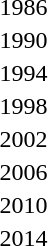<table>
<tr>
<td>1986</td>
<td></td>
<td></td>
<td></td>
</tr>
<tr>
<td>1990</td>
<td></td>
<td></td>
<td><br></td>
</tr>
<tr>
<td>1994</td>
<td></td>
<td></td>
<td><br></td>
</tr>
<tr>
<td>1998</td>
<td></td>
<td></td>
<td><br></td>
</tr>
<tr>
<td rowspan=2>2002</td>
<td rowspan=2></td>
<td rowspan=2></td>
<td></td>
</tr>
<tr>
<td></td>
</tr>
<tr>
<td rowspan=2>2006</td>
<td rowspan=2></td>
<td rowspan=2></td>
<td></td>
</tr>
<tr>
<td></td>
</tr>
<tr>
<td rowspan=2>2010<br></td>
<td rowspan=2></td>
<td rowspan=2></td>
<td></td>
</tr>
<tr>
<td></td>
</tr>
<tr>
<td rowspan=2>2014<br></td>
<td rowspan=2></td>
<td rowspan=2></td>
<td></td>
</tr>
<tr>
<td></td>
</tr>
</table>
